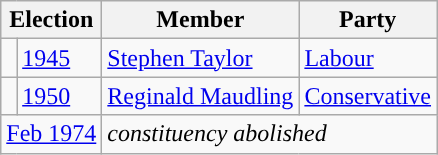<table class="wikitable">
<tr>
<th colspan="2">Election</th>
<th>Member</th>
<th>Party</th>
</tr>
<tr>
<td style="color:inherit;background-color: "></td>
<td><a href='#'>1945</a></td>
<td><a href='#'>Stephen Taylor</a></td>
<td><a href='#'>Labour</a></td>
</tr>
<tr>
<td style="color:inherit;background-color: "></td>
<td><a href='#'>1950</a></td>
<td><a href='#'>Reginald Maudling</a></td>
<td><a href='#'>Conservative</a></td>
</tr>
<tr>
<td colspan="2" align="center"><a href='#'>Feb 1974</a></td>
<td colspan="2"><em>constituency abolished</em></td>
</tr>
</table>
